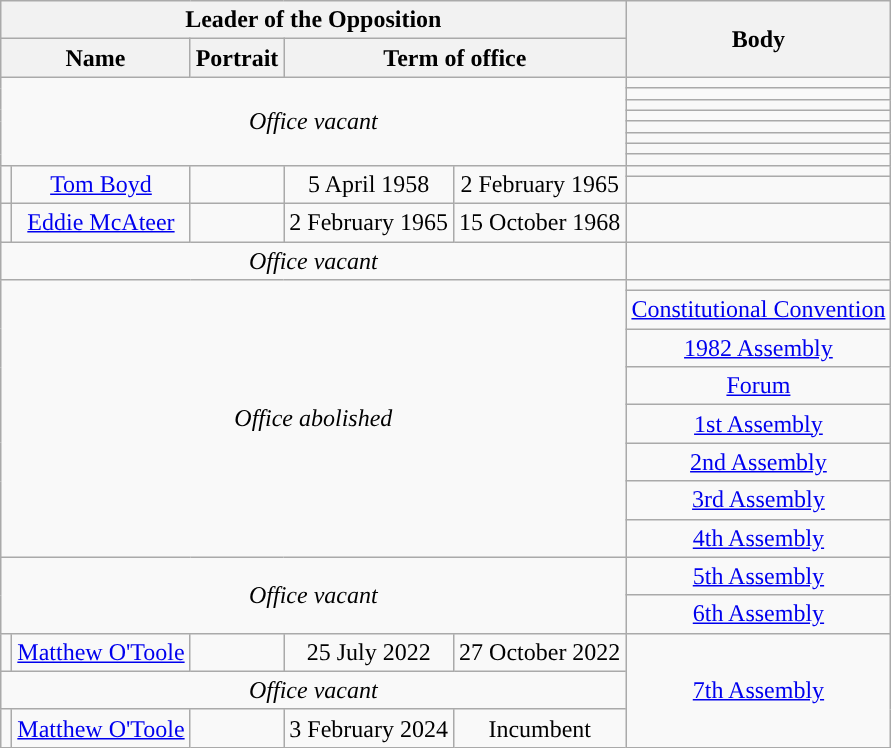<table class="wikitable" style="text-align:center;">
<tr>
<th colspan="5">Leader of the Opposition</th>
<th rowspan="2">Body</th>
</tr>
<tr>
<th colspan="2">Name<br></th>
<th>Portrait</th>
<th colspan="2">Term of office</th>
</tr>
<tr>
<td colspan="5" rowspan="8"><em>Office vacant</em></td>
<td></td>
</tr>
<tr>
<td></td>
</tr>
<tr>
<td></td>
</tr>
<tr>
<td></td>
</tr>
<tr>
<td></td>
</tr>
<tr>
<td></td>
</tr>
<tr>
<td></td>
</tr>
<tr>
<td></td>
</tr>
<tr>
<td rowspan="2" style="background:"></td>
<td colspan="1" rowspan="2"><a href='#'>Tom Boyd</a><br></td>
<td rowspan="2"></td>
<td rowspan="2">5 April 1958</td>
<td rowspan="2">2 February 1965</td>
<td></td>
</tr>
<tr>
<td rowspan="2"></td>
</tr>
<tr>
<td rowspan="2" style="background:"></td>
<td colspan="1" rowspan="2"><a href='#'>Eddie McAteer</a><br></td>
<td rowspan="2"></td>
<td rowspan="2">2 February 1965</td>
<td rowspan="2">15 October 1968</td>
</tr>
<tr>
<td rowspan="2"></td>
</tr>
<tr>
<td colspan="5" rowspan="2"><em>Office vacant</em></td>
</tr>
<tr>
<td></td>
</tr>
<tr>
<td colspan="5" rowspan="8"><em>Office abolished</em></td>
<td></td>
</tr>
<tr>
<td><a href='#'>Constitutional Convention</a></td>
</tr>
<tr>
<td><a href='#'>1982 Assembly</a></td>
</tr>
<tr>
<td><a href='#'>Forum</a></td>
</tr>
<tr>
<td><a href='#'>1st Assembly</a></td>
</tr>
<tr>
<td><a href='#'>2nd Assembly</a></td>
</tr>
<tr>
<td><a href='#'>3rd Assembly</a></td>
</tr>
<tr>
<td><a href='#'>4th Assembly</a></td>
</tr>
<tr>
<td colspan="5" rowspan="3"><em>Office vacant</em></td>
<td><a href='#'>5th Assembly</a></td>
</tr>
<tr>
<td><a href='#'>6th Assembly</a></td>
</tr>
<tr>
<td rowspan="4"><a href='#'>7th Assembly</a></td>
</tr>
<tr>
<td style="background:"></td>
<td colspan="1"><a href='#'>Matthew O'Toole</a><br></td>
<td></td>
<td>25 July 2022</td>
<td>27 October 2022</td>
</tr>
<tr>
<td colspan="5"><em>Office vacant</em></td>
</tr>
<tr>
<td style="background:"></td>
<td colspan="1"><a href='#'>Matthew O'Toole</a><br></td>
<td></td>
<td>3 February 2024</td>
<td>Incumbent</td>
</tr>
</table>
